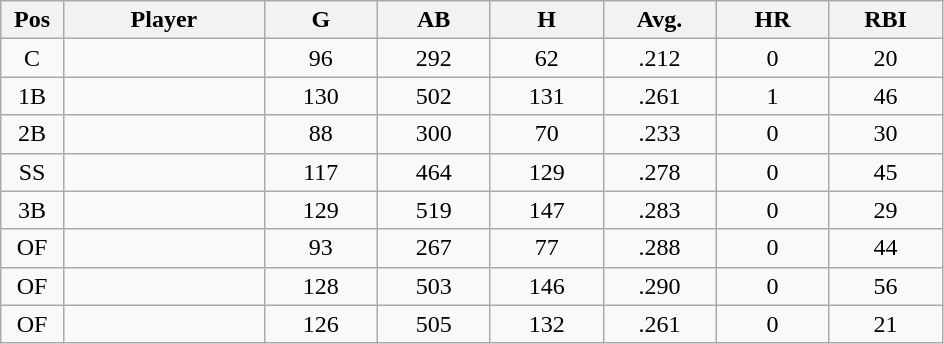<table class="wikitable sortable">
<tr>
<th bgcolor="#DDDDFF" width="5%">Pos</th>
<th bgcolor="#DDDDFF" width="16%">Player</th>
<th bgcolor="#DDDDFF" width="9%">G</th>
<th bgcolor="#DDDDFF" width="9%">AB</th>
<th bgcolor="#DDDDFF" width="9%">H</th>
<th bgcolor="#DDDDFF" width="9%">Avg.</th>
<th bgcolor="#DDDDFF" width="9%">HR</th>
<th bgcolor="#DDDDFF" width="9%">RBI</th>
</tr>
<tr align="center">
<td>C</td>
<td></td>
<td>96</td>
<td>292</td>
<td>62</td>
<td>.212</td>
<td>0</td>
<td>20</td>
</tr>
<tr align="center">
<td>1B</td>
<td></td>
<td>130</td>
<td>502</td>
<td>131</td>
<td>.261</td>
<td>1</td>
<td>46</td>
</tr>
<tr align="center">
<td>2B</td>
<td></td>
<td>88</td>
<td>300</td>
<td>70</td>
<td>.233</td>
<td>0</td>
<td>30</td>
</tr>
<tr align="center">
<td>SS</td>
<td></td>
<td>117</td>
<td>464</td>
<td>129</td>
<td>.278</td>
<td>0</td>
<td>45</td>
</tr>
<tr align="center">
<td>3B</td>
<td></td>
<td>129</td>
<td>519</td>
<td>147</td>
<td>.283</td>
<td>0</td>
<td>29</td>
</tr>
<tr align="center">
<td>OF</td>
<td></td>
<td>93</td>
<td>267</td>
<td>77</td>
<td>.288</td>
<td>0</td>
<td>44</td>
</tr>
<tr align="center">
<td>OF</td>
<td></td>
<td>128</td>
<td>503</td>
<td>146</td>
<td>.290</td>
<td>0</td>
<td>56</td>
</tr>
<tr align="center">
<td>OF</td>
<td></td>
<td>126</td>
<td>505</td>
<td>132</td>
<td>.261</td>
<td>0</td>
<td>21</td>
</tr>
</table>
